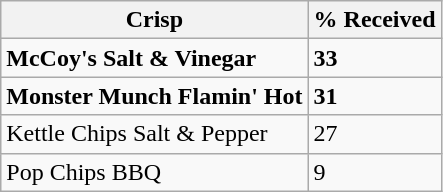<table class="wikitable">
<tr>
<th>Crisp</th>
<th>% Received</th>
</tr>
<tr>
<td><strong>McCoy's Salt & Vinegar</strong></td>
<td><strong>33</strong></td>
</tr>
<tr>
<td><strong>Monster Munch Flamin' Hot</strong></td>
<td><strong>31</strong></td>
</tr>
<tr>
<td>Kettle Chips Salt & Pepper</td>
<td>27</td>
</tr>
<tr>
<td>Pop Chips BBQ</td>
<td>9</td>
</tr>
</table>
